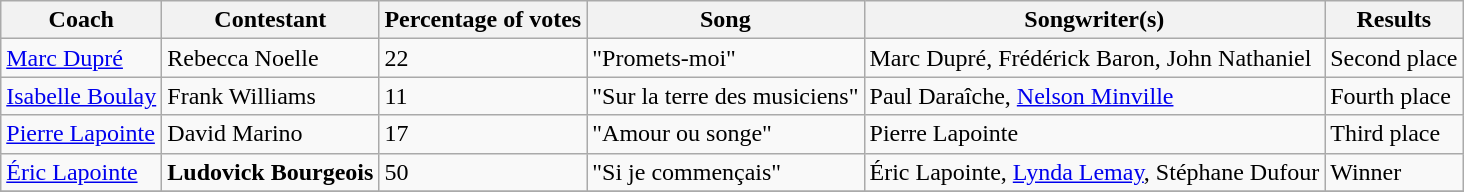<table class="wikitable sortable">
<tr>
<th>Coach</th>
<th>Contestant</th>
<th>Percentage of votes</th>
<th>Song</th>
<th>Songwriter(s)</th>
<th>Results</th>
</tr>
<tr>
<td><a href='#'>Marc Dupré</a></td>
<td>Rebecca Noelle</td>
<td>22</td>
<td>"Promets-moi"</td>
<td>Marc Dupré, Frédérick Baron, John Nathaniel</td>
<td>Second place</td>
</tr>
<tr>
<td><a href='#'>Isabelle Boulay</a></td>
<td>Frank Williams</td>
<td>11</td>
<td>"Sur la terre des musiciens"</td>
<td>Paul Daraîche, <a href='#'>Nelson Minville</a></td>
<td>Fourth place</td>
</tr>
<tr>
<td><a href='#'>Pierre Lapointe</a></td>
<td>David Marino</td>
<td>17</td>
<td>"Amour ou songe"</td>
<td>Pierre Lapointe</td>
<td>Third place</td>
</tr>
<tr>
<td><a href='#'>Éric Lapointe</a></td>
<td><strong>Ludovick Bourgeois</strong></td>
<td>50</td>
<td>"Si je commençais"</td>
<td>Éric Lapointe, <a href='#'>Lynda Lemay</a>, Stéphane Dufour</td>
<td>Winner</td>
</tr>
<tr>
</tr>
</table>
